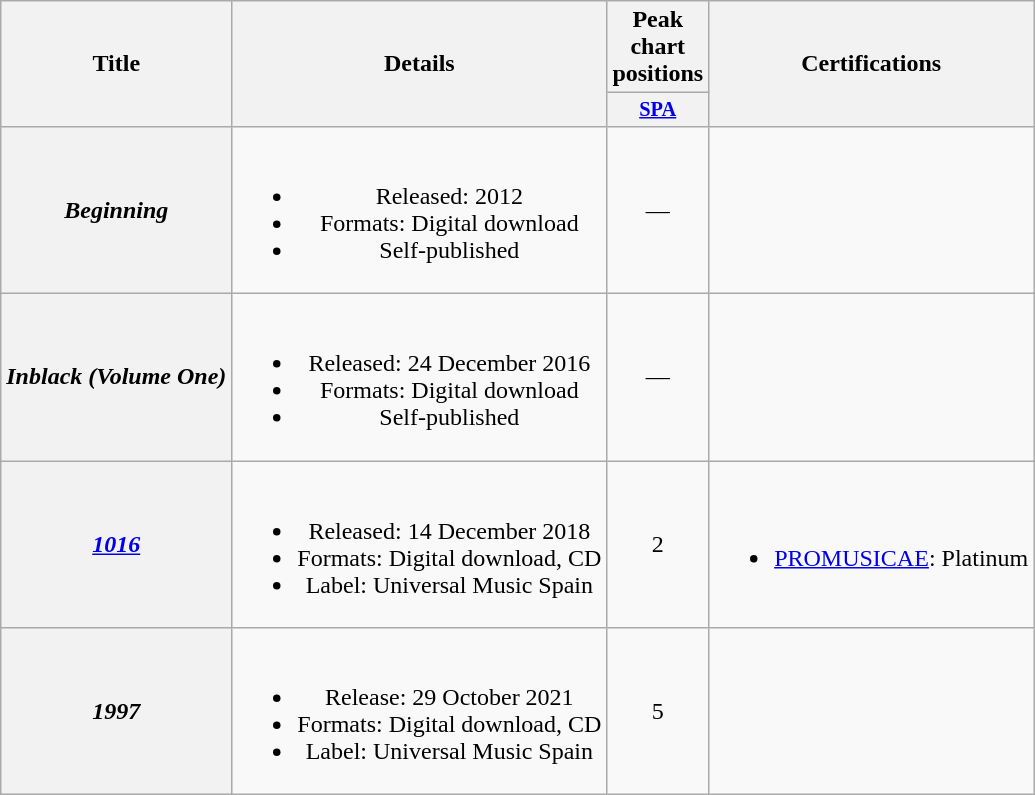<table class="wikitable plainrowheaders" style="text-align:center;">
<tr>
<th scope="col" rowspan="2">Title</th>
<th scope="col" rowspan="2">Details</th>
<th scope="col" colspan="1">Peak chart positions</th>
<th scope="col" rowspan="2">Certifications</th>
</tr>
<tr>
<th scope="col" style="width:3em;font-size:85%;"><a href='#'>SPA</a><br></th>
</tr>
<tr>
<th scope="row"><em>Beginning</em></th>
<td><br><ul><li>Released: 2012</li><li>Formats: Digital download</li><li>Self-published</li></ul></td>
<td>—</td>
<td></td>
</tr>
<tr>
<th scope="row"><em>Inblack (Volume One)</em></th>
<td><br><ul><li>Released: 24 December 2016</li><li>Formats: Digital download</li><li>Self-published</li></ul></td>
<td>—</td>
<td></td>
</tr>
<tr>
<th scope="row"><em><a href='#'>1016</a></em></th>
<td><br><ul><li>Released: 14 December 2018</li><li>Formats: Digital download, CD</li><li>Label: Universal Music Spain</li></ul></td>
<td>2</td>
<td><br><ul><li><a href='#'>PROMUSICAE</a>: Platinum</li></ul></td>
</tr>
<tr>
<th scope="row"><em>1997</em></th>
<td><br><ul><li>Release: 29 October 2021</li><li>Formats: Digital download, CD</li><li>Label: Universal Music Spain</li></ul></td>
<td>5</td>
<td></td>
</tr>
</table>
